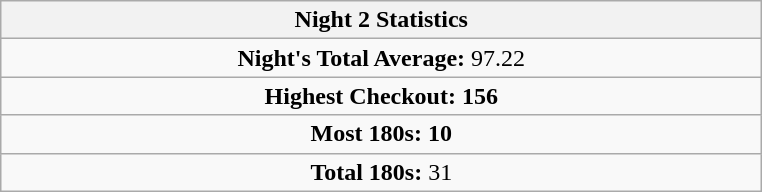<table class=wikitable style="text-align:center">
<tr>
<th width=500>Night 2 Statistics</th>
</tr>
<tr align=center>
<td colspan="3"><strong>Night's Total Average:</strong> 97.22</td>
</tr>
<tr align=center>
<td colspan="3"><strong>Highest Checkout:</strong>  <strong>156</strong></td>
</tr>
<tr align=center>
<td colspan="3"><strong>Most 180s:</strong>  <strong>10</strong></td>
</tr>
<tr align=center>
<td colspan="3"><strong>Total 180s:</strong> 31</td>
</tr>
</table>
